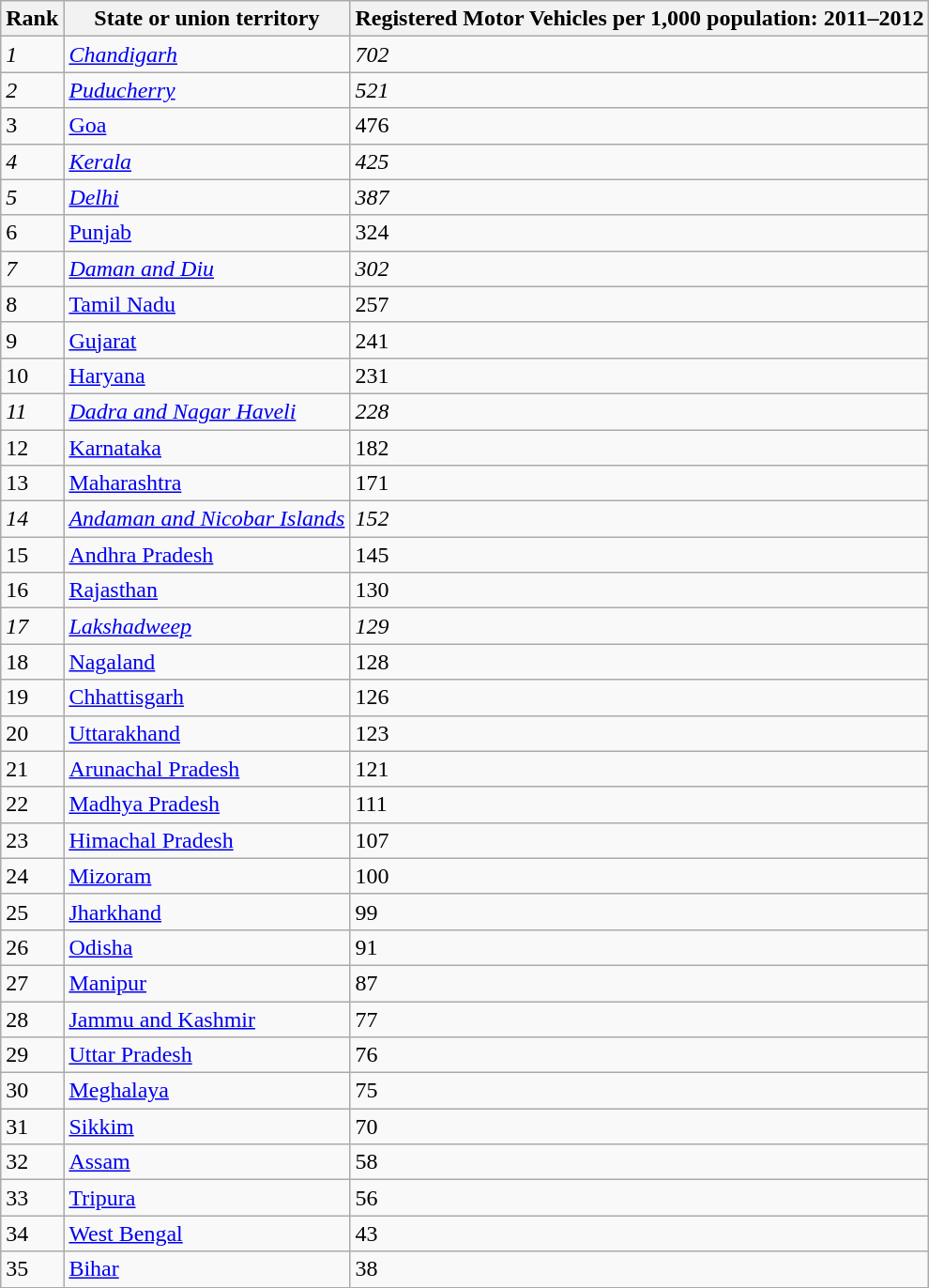<table class="wikitable sortable">
<tr>
<th>Rank</th>
<th>State or union territory</th>
<th>Registered Motor Vehicles per 1,000 population: 2011–2012</th>
</tr>
<tr>
<td><em>1</em></td>
<td><em><a href='#'>Chandigarh</a></em></td>
<td><em>702</em></td>
</tr>
<tr>
<td><em>2</em></td>
<td><em><a href='#'>Puducherry</a></em></td>
<td><em>521</em></td>
</tr>
<tr>
<td>3</td>
<td><a href='#'>Goa</a></td>
<td>476</td>
</tr>
<tr>
<td><em>4</em></td>
<td><em><a href='#'>Kerala</a></em></td>
<td><em>425</em></td>
</tr>
<tr>
<td><em>5</em></td>
<td><em><a href='#'>Delhi</a></em></td>
<td><em>387</em></td>
</tr>
<tr>
<td>6</td>
<td><a href='#'>Punjab</a></td>
<td>324</td>
</tr>
<tr>
<td><em>7</em></td>
<td><em><a href='#'>Daman and Diu</a></em></td>
<td><em>302</em></td>
</tr>
<tr>
<td>8</td>
<td><a href='#'>Tamil Nadu</a></td>
<td>257</td>
</tr>
<tr>
<td>9</td>
<td><a href='#'>Gujarat</a></td>
<td>241</td>
</tr>
<tr>
<td>10</td>
<td><a href='#'>Haryana</a></td>
<td>231</td>
</tr>
<tr>
<td><em>11</em></td>
<td><em><a href='#'>Dadra and Nagar Haveli</a></em></td>
<td><em>228</em></td>
</tr>
<tr>
<td>12</td>
<td><a href='#'>Karnataka</a></td>
<td>182</td>
</tr>
<tr>
<td>13</td>
<td><a href='#'>Maharashtra</a></td>
<td>171</td>
</tr>
<tr>
<td><em>14</em></td>
<td><em><a href='#'>Andaman and Nicobar Islands</a></em></td>
<td><em>152</em></td>
</tr>
<tr>
<td>15</td>
<td><a href='#'>Andhra Pradesh</a></td>
<td>145</td>
</tr>
<tr>
<td>16</td>
<td><a href='#'>Rajasthan</a></td>
<td>130</td>
</tr>
<tr>
<td><em>17</em></td>
<td><em><a href='#'>Lakshadweep</a></em></td>
<td><em>129</em></td>
</tr>
<tr>
<td>18</td>
<td><a href='#'>Nagaland</a></td>
<td>128</td>
</tr>
<tr>
<td>19</td>
<td><a href='#'>Chhattisgarh</a></td>
<td>126</td>
</tr>
<tr>
<td>20</td>
<td><a href='#'>Uttarakhand</a></td>
<td>123</td>
</tr>
<tr>
<td>21</td>
<td><a href='#'>Arunachal Pradesh</a></td>
<td>121</td>
</tr>
<tr>
<td>22</td>
<td><a href='#'>Madhya Pradesh</a></td>
<td>111</td>
</tr>
<tr>
<td>23</td>
<td><a href='#'>Himachal Pradesh</a></td>
<td>107</td>
</tr>
<tr>
<td>24</td>
<td><a href='#'>Mizoram</a></td>
<td>100</td>
</tr>
<tr>
<td>25</td>
<td><a href='#'>Jharkhand</a></td>
<td>99</td>
</tr>
<tr>
<td>26</td>
<td><a href='#'>Odisha</a></td>
<td>91</td>
</tr>
<tr>
<td>27</td>
<td><a href='#'>Manipur</a></td>
<td>87</td>
</tr>
<tr>
<td>28</td>
<td><a href='#'>Jammu and Kashmir</a></td>
<td>77</td>
</tr>
<tr>
<td>29</td>
<td><a href='#'>Uttar Pradesh</a></td>
<td>76</td>
</tr>
<tr>
<td>30</td>
<td><a href='#'>Meghalaya</a></td>
<td>75</td>
</tr>
<tr>
<td>31</td>
<td><a href='#'>Sikkim</a></td>
<td>70</td>
</tr>
<tr>
<td>32</td>
<td><a href='#'>Assam</a></td>
<td>58</td>
</tr>
<tr>
<td>33</td>
<td><a href='#'>Tripura</a></td>
<td>56</td>
</tr>
<tr>
<td>34</td>
<td><a href='#'>West Bengal</a></td>
<td>43</td>
</tr>
<tr>
<td>35</td>
<td><a href='#'>Bihar</a></td>
<td>38</td>
</tr>
</table>
